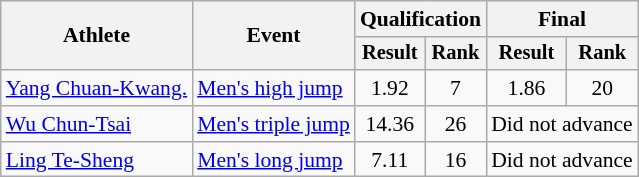<table class="wikitable" style="font-size:90%; text-align:center">
<tr>
<th rowspan="2">Athlete</th>
<th rowspan="2">Event</th>
<th colspan="2">Qualification</th>
<th colspan="2">Final</th>
</tr>
<tr style="font-size:95%">
<th>Result</th>
<th>Rank</th>
<th>Result</th>
<th>Rank</th>
</tr>
<tr>
<td align="left"><a href='#'>Yang Chuan-Kwang.</a></td>
<td align="left"><a href='#'>Men's high jump</a></td>
<td>1.92</td>
<td>7</td>
<td>1.86</td>
<td>20</td>
</tr>
<tr>
<td align="left"><a href='#'>Wu Chun-Tsai</a></td>
<td align="left"><a href='#'>Men's triple jump</a></td>
<td>14.36</td>
<td>26</td>
<td colspan="2">Did not advance</td>
</tr>
<tr>
<td align="left"><a href='#'>Ling Te-Sheng</a></td>
<td align="left"><a href='#'>Men's long jump</a></td>
<td>7.11</td>
<td>16</td>
<td colspan="2">Did not advance</td>
</tr>
</table>
